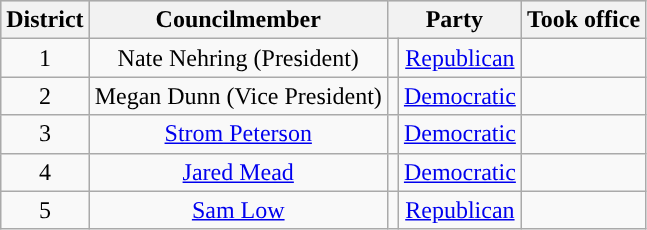<table class="wikitable sortable" style="text-align:center">
<tr style="background:#cccccc">
<th>District</th>
<th>Councilmember</th>
<th colspan="2">Party</th>
<th>Took office</th>
</tr>
<tr>
<td>1</td>
<td>Nate Nehring (President)</td>
<td style="background: "></td>
<td><a href='#'>Republican</a></td>
<td></td>
</tr>
<tr>
<td>2</td>
<td>Megan Dunn (Vice President)</td>
<td style="background: "></td>
<td><a href='#'>Democratic</a></td>
<td></td>
</tr>
<tr>
<td>3</td>
<td><a href='#'>Strom Peterson</a></td>
<td style="background: "></td>
<td><a href='#'>Democratic</a></td>
<td></td>
</tr>
<tr>
<td>4</td>
<td><a href='#'>Jared Mead</a></td>
<td style="background: "></td>
<td><a href='#'>Democratic</a></td>
<td></td>
</tr>
<tr>
<td>5</td>
<td><a href='#'>Sam Low</a></td>
<td style="background: "></td>
<td><a href='#'>Republican</a></td>
<td></td>
</tr>
</table>
